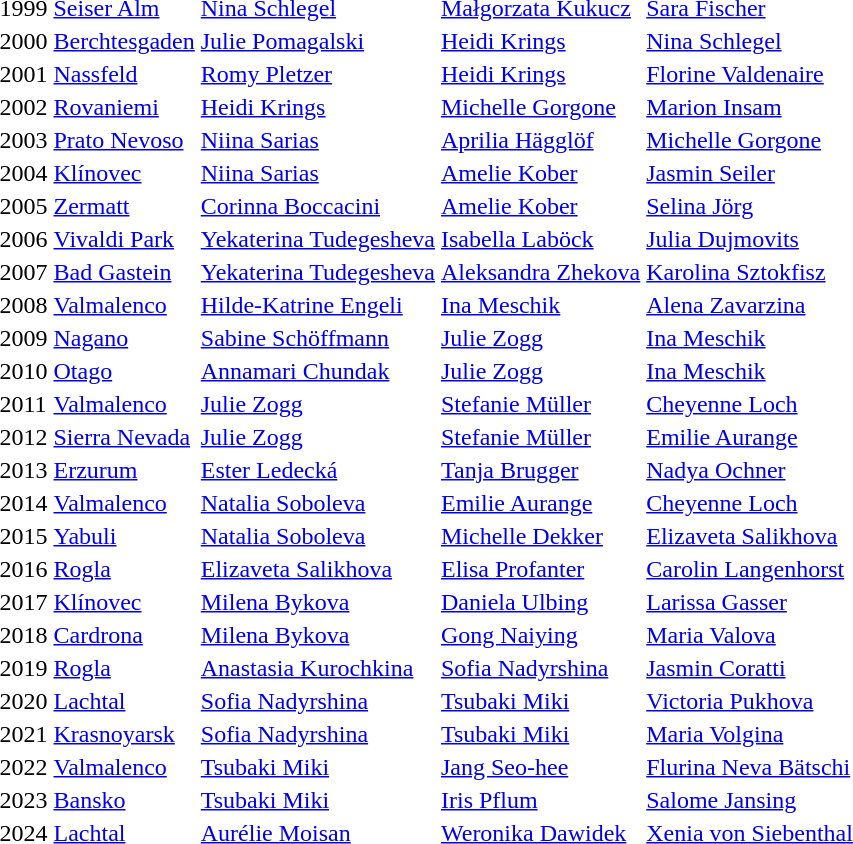<table>
<tr>
<td>1999</td>
<td> <a href='#'>Seiser Alm</a></td>
<td> <a href='#'>Nina Schlegel</a></td>
<td> <a href='#'>Małgorzata Kukucz</a></td>
<td> <a href='#'>Sara Fischer</a></td>
</tr>
<tr>
<td>2000</td>
<td> <a href='#'>Berchtesgaden</a></td>
<td> <a href='#'>Julie Pomagalski</a></td>
<td> <a href='#'>Heidi Krings</a></td>
<td> <a href='#'>Nina Schlegel</a></td>
</tr>
<tr>
<td>2001</td>
<td> <a href='#'>Nassfeld</a></td>
<td> <a href='#'>Romy Pletzer</a></td>
<td> <a href='#'>Heidi Krings</a></td>
<td> <a href='#'>Florine Valdenaire</a></td>
</tr>
<tr>
<td>2002</td>
<td> <a href='#'>Rovaniemi</a></td>
<td> <a href='#'>Heidi Krings</a></td>
<td> <a href='#'>Michelle Gorgone</a></td>
<td> <a href='#'>Marion Insam</a></td>
</tr>
<tr>
<td>2003</td>
<td> <a href='#'>Prato Nevoso</a></td>
<td> <a href='#'>Niina Sarias</a></td>
<td> <a href='#'>Aprilia Hägglöf</a></td>
<td> <a href='#'>Michelle Gorgone</a></td>
</tr>
<tr>
<td>2004</td>
<td> <a href='#'>Klínovec</a></td>
<td> <a href='#'>Niina Sarias</a></td>
<td> <a href='#'>Amelie Kober</a></td>
<td> <a href='#'>Jasmin Seiler</a></td>
</tr>
<tr>
<td>2005</td>
<td> <a href='#'>Zermatt</a></td>
<td> <a href='#'>Corinna Boccacini</a></td>
<td> <a href='#'>Amelie Kober</a></td>
<td> <a href='#'>Selina Jörg</a></td>
</tr>
<tr>
<td>2006</td>
<td> <a href='#'>Vivaldi Park</a></td>
<td> <a href='#'>Yekaterina Tudegesheva</a></td>
<td> <a href='#'>Isabella Laböck</a></td>
<td> <a href='#'>Julia Dujmovits</a></td>
</tr>
<tr>
<td>2007</td>
<td> <a href='#'>Bad Gastein</a></td>
<td> <a href='#'>Yekaterina Tudegesheva</a></td>
<td> <a href='#'>Aleksandra Zhekova</a></td>
<td> <a href='#'>Karolina Sztokfisz</a></td>
</tr>
<tr>
<td>2008</td>
<td> <a href='#'>Valmalenco</a></td>
<td> <a href='#'>Hilde-Katrine Engeli</a></td>
<td> <a href='#'>Ina Meschik</a></td>
<td> <a href='#'>Alena Zavarzina</a></td>
</tr>
<tr>
<td>2009</td>
<td> <a href='#'>Nagano</a></td>
<td> <a href='#'>Sabine Schöffmann</a></td>
<td> <a href='#'>Julie Zogg</a></td>
<td> <a href='#'>Ina Meschik</a></td>
</tr>
<tr>
<td>2010</td>
<td> <a href='#'>Otago</a></td>
<td> <a href='#'>Annamari Chundak</a></td>
<td> <a href='#'>Julie Zogg</a></td>
<td> <a href='#'>Ina Meschik</a></td>
</tr>
<tr>
<td>2011</td>
<td> <a href='#'>Valmalenco</a></td>
<td> <a href='#'>Julie Zogg</a></td>
<td> <a href='#'>Stefanie Müller</a></td>
<td> <a href='#'>Cheyenne Loch</a></td>
</tr>
<tr>
<td>2012</td>
<td> <a href='#'>Sierra Nevada</a></td>
<td> <a href='#'>Julie Zogg</a></td>
<td> <a href='#'>Stefanie Müller</a></td>
<td> <a href='#'>Emilie Aurange</a></td>
</tr>
<tr>
<td>2013</td>
<td> <a href='#'>Erzurum</a></td>
<td> <a href='#'>Ester Ledecká</a></td>
<td> <a href='#'>Tanja Brugger</a></td>
<td> <a href='#'>Nadya Ochner</a></td>
</tr>
<tr>
<td>2014</td>
<td> <a href='#'>Valmalenco</a></td>
<td> <a href='#'>Natalia Soboleva</a></td>
<td> <a href='#'>Emilie Aurange</a></td>
<td> <a href='#'>Cheyenne Loch</a></td>
</tr>
<tr>
<td>2015</td>
<td> <a href='#'>Yabuli</a></td>
<td> <a href='#'>Natalia Soboleva</a></td>
<td> <a href='#'>Michelle Dekker</a></td>
<td> <a href='#'>Elizaveta Salikhova</a></td>
</tr>
<tr>
<td>2016</td>
<td> <a href='#'>Rogla</a></td>
<td> <a href='#'>Elizaveta Salikhova</a></td>
<td> <a href='#'>Elisa Profanter</a></td>
<td> <a href='#'>Carolin Langenhorst</a></td>
</tr>
<tr>
<td>2017</td>
<td> <a href='#'>Klínovec</a></td>
<td> <a href='#'>Milena Bykova</a></td>
<td> <a href='#'>Daniela Ulbing</a></td>
<td> <a href='#'>Larissa Gasser</a></td>
</tr>
<tr>
<td>2018</td>
<td> <a href='#'>Cardrona</a></td>
<td> <a href='#'>Milena Bykova</a></td>
<td> <a href='#'>Gong Naiying</a></td>
<td> <a href='#'>Maria Valova</a></td>
</tr>
<tr>
<td>2019</td>
<td> <a href='#'>Rogla</a></td>
<td> <a href='#'>Anastasia Kurochkina</a></td>
<td> <a href='#'>Sofia Nadyrshina</a></td>
<td> <a href='#'>Jasmin Coratti</a></td>
</tr>
<tr>
<td>2020</td>
<td> <a href='#'>Lachtal</a></td>
<td> <a href='#'>Sofia Nadyrshina</a></td>
<td> <a href='#'>Tsubaki Miki</a></td>
<td> <a href='#'>Victoria Pukhova</a></td>
</tr>
<tr>
<td>2021</td>
<td> <a href='#'>Krasnoyarsk</a></td>
<td> <a href='#'>Sofia Nadyrshina</a></td>
<td> <a href='#'>Tsubaki Miki</a></td>
<td> <a href='#'>Maria Volgina</a></td>
</tr>
<tr>
<td>2022</td>
<td> <a href='#'>Valmalenco</a></td>
<td> <a href='#'>Tsubaki Miki</a></td>
<td> <a href='#'>Jang Seo-hee</a></td>
<td> <a href='#'>Flurina Neva Bätschi</a></td>
</tr>
<tr>
<td>2023</td>
<td> <a href='#'>Bansko</a></td>
<td> <a href='#'>Tsubaki Miki</a></td>
<td> <a href='#'>Iris Pflum</a></td>
<td> <a href='#'>Salome Jansing</a></td>
</tr>
<tr>
<td>2024</td>
<td> <a href='#'>Lachtal</a></td>
<td> <a href='#'>Aurélie Moisan</a></td>
<td> <a href='#'>Weronika Dawidek</a></td>
<td> <a href='#'>Xenia von Siebenthal</a></td>
</tr>
</table>
